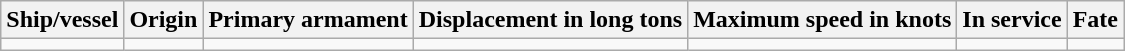<table class="wikitable">
<tr>
<th scope="col">Ship/vessel</th>
<th scope="col">Origin</th>
<th scope="col">Primary armament</th>
<th scope="col">Displacement in long tons</th>
<th scope="col">Maximum speed in knots</th>
<th scope="col">In service</th>
<th scope="col">Fate</th>
</tr>
<tr>
<td></td>
<td></td>
<td></td>
<td></td>
<td></td>
<td></td>
<td></td>
</tr>
</table>
